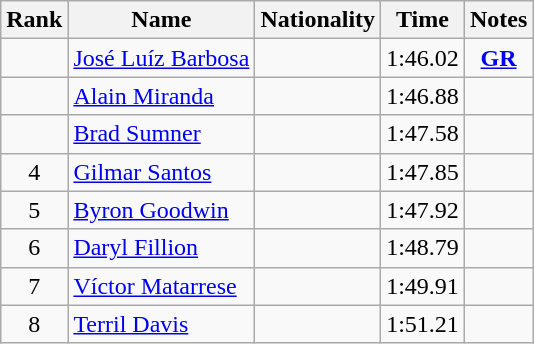<table class="wikitable sortable" style="text-align:center">
<tr>
<th>Rank</th>
<th>Name</th>
<th>Nationality</th>
<th>Time</th>
<th>Notes</th>
</tr>
<tr>
<td></td>
<td align=left><a href='#'>José Luíz Barbosa</a></td>
<td align=left></td>
<td>1:46.02</td>
<td><strong><a href='#'>GR</a></strong></td>
</tr>
<tr>
<td></td>
<td align=left><a href='#'>Alain Miranda</a></td>
<td align=left></td>
<td>1:46.88</td>
<td></td>
</tr>
<tr>
<td></td>
<td align=left><a href='#'>Brad Sumner</a></td>
<td align=left></td>
<td>1:47.58</td>
<td></td>
</tr>
<tr>
<td>4</td>
<td align=left><a href='#'>Gilmar Santos</a></td>
<td align=left></td>
<td>1:47.85</td>
<td></td>
</tr>
<tr>
<td>5</td>
<td align=left><a href='#'>Byron Goodwin</a></td>
<td align=left></td>
<td>1:47.92</td>
<td></td>
</tr>
<tr>
<td>6</td>
<td align=left><a href='#'>Daryl Fillion</a></td>
<td align=left></td>
<td>1:48.79</td>
<td></td>
</tr>
<tr>
<td>7</td>
<td align=left><a href='#'>Víctor Matarrese</a></td>
<td align=left></td>
<td>1:49.91</td>
<td></td>
</tr>
<tr>
<td>8</td>
<td align=left><a href='#'>Terril Davis</a></td>
<td align=left></td>
<td>1:51.21</td>
<td></td>
</tr>
</table>
